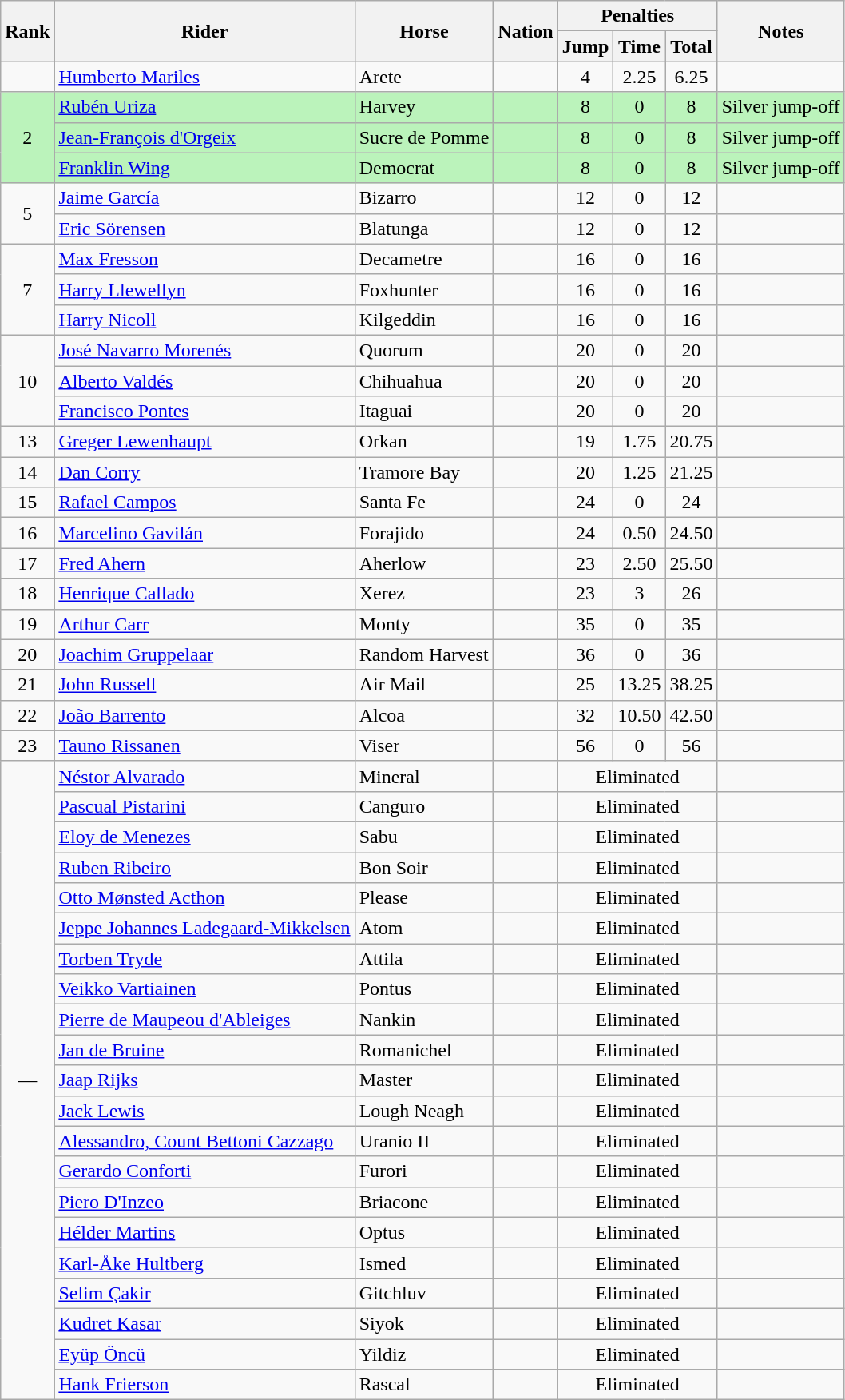<table class="wikitable sortable" style="text-align:center">
<tr>
<th rowspan="2">Rank</th>
<th rowspan="2">Rider</th>
<th rowspan="2">Horse</th>
<th rowspan=2>Nation</th>
<th colspan="3" class="unsortable">Penalties</th>
<th rowspan=2>Notes</th>
</tr>
<tr>
<th>Jump</th>
<th>Time</th>
<th>Total</th>
</tr>
<tr>
<td></td>
<td align=left><a href='#'>Humberto Mariles</a></td>
<td align=left>Arete</td>
<td align=left></td>
<td>4</td>
<td>2.25</td>
<td>6.25</td>
<td></td>
</tr>
<tr bgcolor=bbf3bb>
<td rowspan=3>2</td>
<td align=left><a href='#'>Rubén Uriza</a></td>
<td align=left>Harvey</td>
<td align=left></td>
<td>8</td>
<td>0</td>
<td>8</td>
<td>Silver jump-off</td>
</tr>
<tr bgcolor=bbf3bb>
<td align=left><a href='#'>Jean-François d'Orgeix</a></td>
<td align=left>Sucre de Pomme</td>
<td align=left></td>
<td>8</td>
<td>0</td>
<td align="center">8</td>
<td>Silver jump-off</td>
</tr>
<tr bgcolor=bbf3bb>
<td align=left><a href='#'>Franklin Wing</a></td>
<td align=left>Democrat</td>
<td align=left></td>
<td>8</td>
<td>0</td>
<td align="center">8</td>
<td>Silver jump-off</td>
</tr>
<tr>
<td rowspan=2>5</td>
<td align=left><a href='#'>Jaime García</a></td>
<td align=left>Bizarro</td>
<td align=left></td>
<td>12</td>
<td>0</td>
<td align="center">12</td>
<td></td>
</tr>
<tr>
<td align=left><a href='#'>Eric Sörensen</a></td>
<td align=left>Blatunga</td>
<td align=left></td>
<td>12</td>
<td>0</td>
<td align="center">12</td>
<td></td>
</tr>
<tr>
<td rowspan=3>7</td>
<td align=left><a href='#'>Max Fresson</a></td>
<td align=left>Decametre</td>
<td align=left></td>
<td>16</td>
<td>0</td>
<td align="center">16</td>
<td></td>
</tr>
<tr>
<td align=left><a href='#'>Harry Llewellyn</a></td>
<td align=left>Foxhunter</td>
<td align=left></td>
<td>16</td>
<td>0</td>
<td align="center">16</td>
<td></td>
</tr>
<tr>
<td align=left><a href='#'>Harry Nicoll</a></td>
<td align=left>Kilgeddin</td>
<td align=left></td>
<td>16</td>
<td>0</td>
<td align="center">16</td>
<td></td>
</tr>
<tr>
<td rowspan=3>10</td>
<td align=left><a href='#'>José Navarro Morenés</a></td>
<td align=left>Quorum</td>
<td align=left></td>
<td>20</td>
<td>0</td>
<td align="center">20</td>
<td></td>
</tr>
<tr>
<td align=left><a href='#'>Alberto Valdés</a></td>
<td align=left>Chihuahua</td>
<td align=left></td>
<td>20</td>
<td>0</td>
<td align="center">20</td>
<td></td>
</tr>
<tr>
<td align=left><a href='#'>Francisco Pontes</a></td>
<td align=left>Itaguai</td>
<td align=left></td>
<td>20</td>
<td>0</td>
<td align="center">20</td>
<td></td>
</tr>
<tr>
<td>13</td>
<td align=left><a href='#'>Greger Lewenhaupt</a></td>
<td align=left>Orkan</td>
<td align=left></td>
<td>19</td>
<td>1.75</td>
<td align="center">20.75</td>
<td></td>
</tr>
<tr>
<td>14</td>
<td align=left><a href='#'>Dan Corry</a></td>
<td align=left>Tramore Bay</td>
<td align=left></td>
<td>20</td>
<td>1.25</td>
<td align="center">21.25</td>
<td></td>
</tr>
<tr>
<td>15</td>
<td align=left><a href='#'>Rafael Campos</a></td>
<td align=left>Santa Fe</td>
<td align=left></td>
<td>24</td>
<td>0</td>
<td align="center">24</td>
<td></td>
</tr>
<tr>
<td>16</td>
<td align=left><a href='#'>Marcelino Gavilán</a></td>
<td align=left>Forajido</td>
<td align=left></td>
<td>24</td>
<td>0.50</td>
<td align="center">24.50</td>
<td></td>
</tr>
<tr>
<td>17</td>
<td align=left><a href='#'>Fred Ahern</a></td>
<td align=left>Aherlow</td>
<td align=left></td>
<td>23</td>
<td>2.50</td>
<td align="center">25.50</td>
<td></td>
</tr>
<tr>
<td>18</td>
<td align=left><a href='#'>Henrique Callado</a></td>
<td align=left>Xerez</td>
<td align=left></td>
<td>23</td>
<td>3</td>
<td align="center">26</td>
<td></td>
</tr>
<tr>
<td>19</td>
<td align=left><a href='#'>Arthur Carr</a></td>
<td align=left>Monty</td>
<td align=left></td>
<td>35</td>
<td>0</td>
<td align="center">35</td>
<td></td>
</tr>
<tr>
<td>20</td>
<td align=left><a href='#'>Joachim Gruppelaar</a></td>
<td align=left>Random Harvest</td>
<td align=left></td>
<td>36</td>
<td>0</td>
<td align="center">36</td>
<td></td>
</tr>
<tr>
<td>21</td>
<td align=left><a href='#'>John Russell</a></td>
<td align=left>Air Mail</td>
<td align=left></td>
<td>25</td>
<td>13.25</td>
<td align="center">38.25</td>
<td></td>
</tr>
<tr>
<td>22</td>
<td align=left><a href='#'>João Barrento</a></td>
<td align=left>Alcoa</td>
<td align=left></td>
<td>32</td>
<td>10.50</td>
<td align="center">42.50</td>
<td></td>
</tr>
<tr>
<td>23</td>
<td align=left><a href='#'>Tauno Rissanen</a></td>
<td align=left>Viser</td>
<td align=left></td>
<td>56</td>
<td>0</td>
<td align="center">56</td>
<td></td>
</tr>
<tr>
<td rowspan=21 data-sort-value=24>—</td>
<td align=left><a href='#'>Néstor Alvarado</a></td>
<td align=left>Mineral</td>
<td align=left></td>
<td align="center" colspan=3>Eliminated</td>
<td></td>
</tr>
<tr>
<td align=left><a href='#'>Pascual Pistarini</a></td>
<td align=left>Canguro</td>
<td align=left></td>
<td align="center" colspan=3>Eliminated</td>
<td></td>
</tr>
<tr>
<td align=left><a href='#'>Eloy de Menezes</a></td>
<td align=left>Sabu</td>
<td align=left></td>
<td align="center" colspan=3>Eliminated</td>
<td></td>
</tr>
<tr>
<td align=left><a href='#'>Ruben Ribeiro</a></td>
<td align=left>Bon Soir</td>
<td align=left></td>
<td align="center" colspan=3>Eliminated</td>
<td></td>
</tr>
<tr>
<td align=left><a href='#'>Otto Mønsted Acthon</a></td>
<td align=left>Please</td>
<td align=left></td>
<td align="center" colspan=3>Eliminated</td>
<td></td>
</tr>
<tr>
<td align=left><a href='#'>Jeppe Johannes Ladegaard-Mikkelsen</a></td>
<td align=left>Atom</td>
<td align=left></td>
<td align="center" colspan=3>Eliminated</td>
<td></td>
</tr>
<tr>
<td align=left><a href='#'>Torben Tryde</a></td>
<td align=left>Attila</td>
<td align=left></td>
<td align="center" colspan=3>Eliminated</td>
<td></td>
</tr>
<tr>
<td align=left><a href='#'>Veikko Vartiainen</a></td>
<td align=left>Pontus</td>
<td align=left></td>
<td align="center" colspan=3>Eliminated</td>
<td></td>
</tr>
<tr>
<td align=left><a href='#'>Pierre de Maupeou d'Ableiges</a></td>
<td align=left>Nankin</td>
<td align=left></td>
<td align="center" colspan=3>Eliminated</td>
<td></td>
</tr>
<tr>
<td align=left><a href='#'>Jan de Bruine</a></td>
<td align=left>Romanichel</td>
<td align=left></td>
<td align="center" colspan=3>Eliminated</td>
<td></td>
</tr>
<tr>
<td align=left><a href='#'>Jaap Rijks</a></td>
<td align=left>Master</td>
<td align=left></td>
<td align="center" colspan=3>Eliminated</td>
<td></td>
</tr>
<tr>
<td align=left><a href='#'>Jack Lewis</a></td>
<td align=left>Lough Neagh</td>
<td align=left></td>
<td align="center" colspan=3>Eliminated</td>
<td></td>
</tr>
<tr>
<td align=left><a href='#'>Alessandro, Count Bettoni Cazzago</a></td>
<td align=left>Uranio II</td>
<td align=left></td>
<td align="center" colspan=3>Eliminated</td>
<td></td>
</tr>
<tr>
<td align=left><a href='#'>Gerardo Conforti</a></td>
<td align=left>Furori</td>
<td align=left></td>
<td align="center" colspan=3>Eliminated</td>
<td></td>
</tr>
<tr>
<td align=left><a href='#'>Piero D'Inzeo</a></td>
<td align=left>Briacone</td>
<td align=left></td>
<td align="center" colspan=3>Eliminated</td>
<td></td>
</tr>
<tr>
<td align=left><a href='#'>Hélder Martins</a></td>
<td align=left>Optus</td>
<td align=left></td>
<td align="center" colspan=3>Eliminated</td>
<td></td>
</tr>
<tr>
<td align=left><a href='#'>Karl-Åke Hultberg</a></td>
<td align=left>Ismed</td>
<td align=left></td>
<td align="center" colspan=3>Eliminated</td>
<td></td>
</tr>
<tr>
<td align=left><a href='#'>Selim Çakir</a></td>
<td align=left>Gitchluv</td>
<td align=left></td>
<td align="center" colspan=3>Eliminated</td>
<td></td>
</tr>
<tr>
<td align=left><a href='#'>Kudret Kasar</a></td>
<td align=left>Siyok</td>
<td align=left></td>
<td align="center" colspan=3>Eliminated</td>
<td></td>
</tr>
<tr>
<td align=left><a href='#'>Eyüp Öncü</a></td>
<td align=left>Yildiz</td>
<td align=left></td>
<td align="center" colspan=3>Eliminated</td>
<td></td>
</tr>
<tr>
<td align=left><a href='#'>Hank Frierson</a></td>
<td align=left>Rascal</td>
<td align=left></td>
<td align="center" colspan=3>Eliminated</td>
<td></td>
</tr>
</table>
